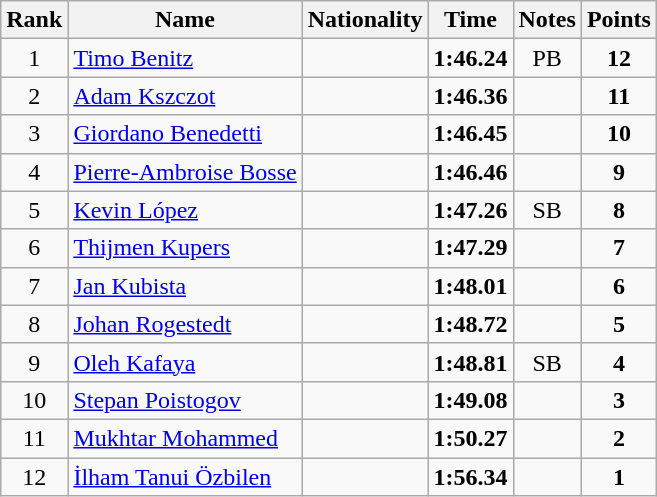<table class="wikitable sortable" style="text-align:center">
<tr>
<th>Rank</th>
<th>Name</th>
<th>Nationality</th>
<th>Time</th>
<th>Notes</th>
<th>Points</th>
</tr>
<tr>
<td>1</td>
<td align=left><a href='#'>Timo Benitz</a></td>
<td align=left></td>
<td><strong>1:46.24</strong></td>
<td>PB</td>
<td><strong>12</strong></td>
</tr>
<tr>
<td>2</td>
<td align=left><a href='#'>Adam Kszczot</a></td>
<td align=left></td>
<td><strong>1:46.36</strong></td>
<td></td>
<td><strong>11</strong></td>
</tr>
<tr>
<td>3</td>
<td align=left><a href='#'>Giordano Benedetti</a></td>
<td align=left></td>
<td><strong>1:46.45</strong></td>
<td></td>
<td><strong>10</strong></td>
</tr>
<tr>
<td>4</td>
<td align=left><a href='#'>Pierre-Ambroise Bosse</a></td>
<td align=left></td>
<td><strong>1:46.46</strong></td>
<td></td>
<td><strong>9</strong></td>
</tr>
<tr>
<td>5</td>
<td align=left><a href='#'>Kevin López</a></td>
<td align=left></td>
<td><strong>1:47.26</strong></td>
<td>SB</td>
<td><strong>8</strong></td>
</tr>
<tr>
<td>6</td>
<td align=left><a href='#'>Thijmen Kupers</a></td>
<td align=left></td>
<td><strong>1:47.29</strong></td>
<td></td>
<td><strong>7</strong></td>
</tr>
<tr>
<td>7</td>
<td align=left><a href='#'>Jan Kubista</a></td>
<td align=left></td>
<td><strong>1:48.01</strong></td>
<td></td>
<td><strong>6</strong></td>
</tr>
<tr>
<td>8</td>
<td align=left><a href='#'>Johan Rogestedt</a></td>
<td align=left></td>
<td><strong>1:48.72</strong></td>
<td></td>
<td><strong>5</strong></td>
</tr>
<tr>
<td>9</td>
<td align=left><a href='#'>Oleh Kafaya</a></td>
<td align=left></td>
<td><strong>1:48.81</strong></td>
<td>SB</td>
<td><strong>4</strong></td>
</tr>
<tr>
<td>10</td>
<td align=left><a href='#'>Stepan Poistogov</a></td>
<td align=left></td>
<td><strong>1:49.08</strong></td>
<td></td>
<td><strong>3</strong></td>
</tr>
<tr>
<td>11</td>
<td align=left><a href='#'>Mukhtar Mohammed</a></td>
<td align=left></td>
<td><strong>1:50.27</strong></td>
<td></td>
<td><strong>2</strong></td>
</tr>
<tr>
<td>12</td>
<td align=left><a href='#'>İlham Tanui Özbilen</a></td>
<td align=left></td>
<td><strong>1:56.34</strong></td>
<td></td>
<td><strong>1</strong></td>
</tr>
</table>
